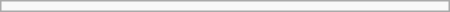<table class="wikitable" style="min-width:300px">
<tr>
<td></td>
</tr>
</table>
